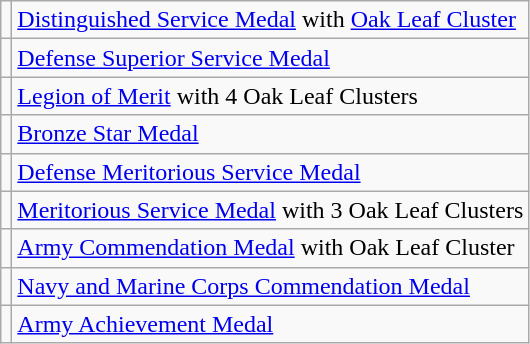<table class="wikitable">
<tr>
<td></td>
<td><a href='#'>Distinguished Service Medal</a> with <a href='#'>Oak Leaf Cluster</a></td>
</tr>
<tr>
<td></td>
<td><a href='#'>Defense Superior Service Medal</a></td>
</tr>
<tr>
<td></td>
<td><a href='#'>Legion of Merit</a> with 4 Oak Leaf Clusters</td>
</tr>
<tr>
<td></td>
<td><a href='#'>Bronze Star Medal</a></td>
</tr>
<tr>
<td></td>
<td><a href='#'>Defense Meritorious Service Medal</a></td>
</tr>
<tr>
<td></td>
<td><a href='#'>Meritorious Service Medal</a> with 3 Oak Leaf Clusters</td>
</tr>
<tr>
<td></td>
<td><a href='#'>Army Commendation Medal</a> with Oak Leaf Cluster</td>
</tr>
<tr>
<td></td>
<td><a href='#'>Navy and Marine Corps Commendation Medal</a></td>
</tr>
<tr>
<td></td>
<td><a href='#'>Army Achievement Medal</a></td>
</tr>
</table>
